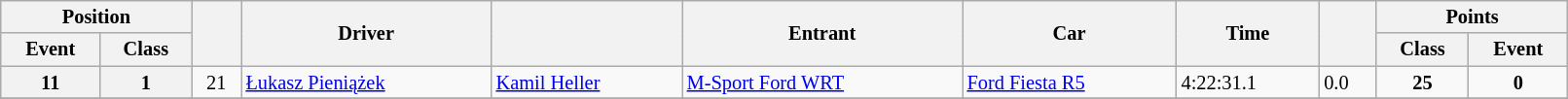<table class="wikitable" width=85% style="font-size: 85%;">
<tr>
<th colspan="2">Position</th>
<th rowspan="2"></th>
<th rowspan="2">Driver</th>
<th rowspan="2"></th>
<th rowspan="2">Entrant</th>
<th rowspan="2">Car</th>
<th rowspan="2">Time</th>
<th rowspan="2"></th>
<th colspan="2">Points</th>
</tr>
<tr>
<th>Event</th>
<th>Class</th>
<th>Class</th>
<th>Event</th>
</tr>
<tr>
<th>11</th>
<th>1</th>
<td align="center">21</td>
<td nowrap><a href='#'>Łukasz Pieniążek</a></td>
<td nowrap><a href='#'>Kamil Heller</a></td>
<td nowrap><a href='#'>M-Sport Ford WRT</a></td>
<td nowrap><a href='#'>Ford Fiesta R5</a></td>
<td>4:22:31.1</td>
<td>0.0</td>
<td align="center"><strong>25</strong></td>
<td align="center"><strong>0</strong></td>
</tr>
<tr>
</tr>
</table>
